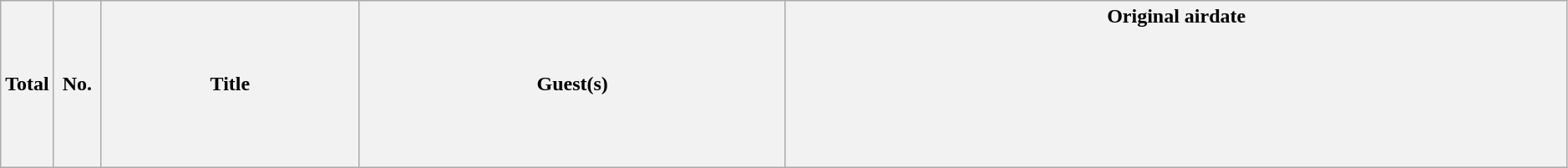<table class="wikitable plainrowheaders" style="width:99%;">
<tr>
<th style="width:30px;">Total</th>
<th style="width:30px;">No.</th>
<th>Title</th>
<th>Guest(s)</th>
<th>Original airdate<br><br><br><br><br><br><br></th>
</tr>
</table>
